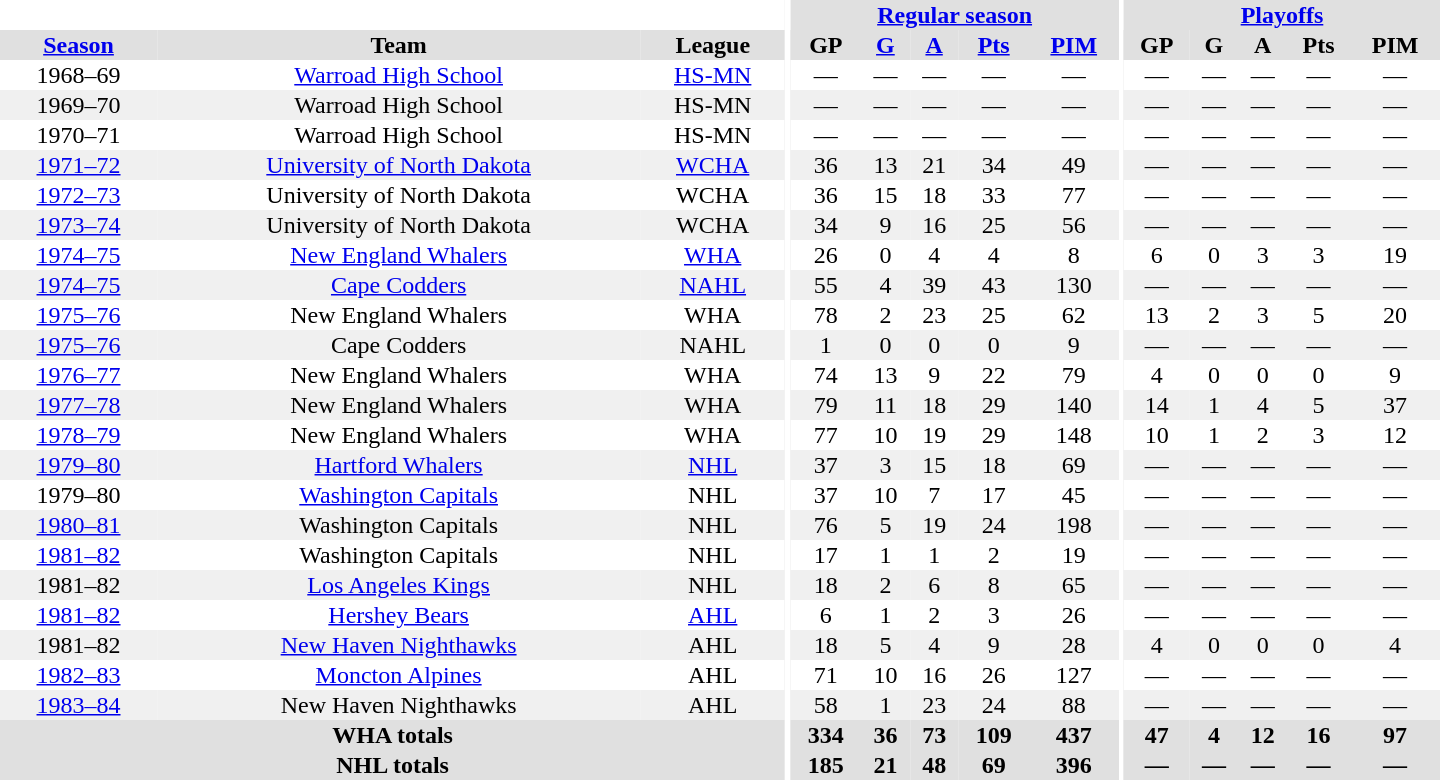<table border="0" cellpadding="1" cellspacing="0" style="text-align:center; width:60em">
<tr bgcolor="#e0e0e0">
<th colspan="3" bgcolor="#ffffff"></th>
<th rowspan="100" bgcolor="#ffffff"></th>
<th colspan="5"><a href='#'>Regular season</a></th>
<th rowspan="100" bgcolor="#ffffff"></th>
<th colspan="5"><a href='#'>Playoffs</a></th>
</tr>
<tr bgcolor="#e0e0e0">
<th><a href='#'>Season</a></th>
<th>Team</th>
<th>League</th>
<th>GP</th>
<th><a href='#'>G</a></th>
<th><a href='#'>A</a></th>
<th><a href='#'>Pts</a></th>
<th><a href='#'>PIM</a></th>
<th>GP</th>
<th>G</th>
<th>A</th>
<th>Pts</th>
<th>PIM</th>
</tr>
<tr>
<td>1968–69</td>
<td><a href='#'>Warroad High School</a></td>
<td><a href='#'>HS-MN</a></td>
<td>—</td>
<td>—</td>
<td>—</td>
<td>—</td>
<td>—</td>
<td>—</td>
<td>—</td>
<td>—</td>
<td>—</td>
<td>—</td>
</tr>
<tr bgcolor="#f0f0f0">
<td>1969–70</td>
<td>Warroad High School</td>
<td>HS-MN</td>
<td>—</td>
<td>—</td>
<td>—</td>
<td>—</td>
<td>—</td>
<td>—</td>
<td>—</td>
<td>—</td>
<td>—</td>
<td>—</td>
</tr>
<tr>
<td>1970–71</td>
<td>Warroad High School</td>
<td>HS-MN</td>
<td>—</td>
<td>—</td>
<td>—</td>
<td>—</td>
<td>—</td>
<td>—</td>
<td>—</td>
<td>—</td>
<td>—</td>
<td>—</td>
</tr>
<tr bgcolor="#f0f0f0">
<td><a href='#'>1971–72</a></td>
<td><a href='#'>University of North Dakota</a></td>
<td><a href='#'>WCHA</a></td>
<td>36</td>
<td>13</td>
<td>21</td>
<td>34</td>
<td>49</td>
<td>—</td>
<td>—</td>
<td>—</td>
<td>—</td>
<td>—</td>
</tr>
<tr>
<td><a href='#'>1972–73</a></td>
<td>University of North Dakota</td>
<td>WCHA</td>
<td>36</td>
<td>15</td>
<td>18</td>
<td>33</td>
<td>77</td>
<td>—</td>
<td>—</td>
<td>—</td>
<td>—</td>
<td>—</td>
</tr>
<tr bgcolor="#f0f0f0">
<td><a href='#'>1973–74</a></td>
<td>University of North Dakota</td>
<td>WCHA</td>
<td>34</td>
<td>9</td>
<td>16</td>
<td>25</td>
<td>56</td>
<td>—</td>
<td>—</td>
<td>—</td>
<td>—</td>
<td>—</td>
</tr>
<tr>
<td><a href='#'>1974–75</a></td>
<td><a href='#'>New England Whalers</a></td>
<td><a href='#'>WHA</a></td>
<td>26</td>
<td>0</td>
<td>4</td>
<td>4</td>
<td>8</td>
<td>6</td>
<td>0</td>
<td>3</td>
<td>3</td>
<td>19</td>
</tr>
<tr bgcolor="#f0f0f0">
<td><a href='#'>1974–75</a></td>
<td><a href='#'>Cape Codders</a></td>
<td><a href='#'>NAHL</a></td>
<td>55</td>
<td>4</td>
<td>39</td>
<td>43</td>
<td>130</td>
<td>—</td>
<td>—</td>
<td>—</td>
<td>—</td>
<td>—</td>
</tr>
<tr>
<td><a href='#'>1975–76</a></td>
<td>New England Whalers</td>
<td>WHA</td>
<td>78</td>
<td>2</td>
<td>23</td>
<td>25</td>
<td>62</td>
<td>13</td>
<td>2</td>
<td>3</td>
<td>5</td>
<td>20</td>
</tr>
<tr bgcolor="#f0f0f0">
<td><a href='#'>1975–76</a></td>
<td>Cape Codders</td>
<td>NAHL</td>
<td>1</td>
<td>0</td>
<td>0</td>
<td>0</td>
<td>9</td>
<td>—</td>
<td>—</td>
<td>—</td>
<td>—</td>
<td>—</td>
</tr>
<tr>
<td><a href='#'>1976–77</a></td>
<td>New England Whalers</td>
<td>WHA</td>
<td>74</td>
<td>13</td>
<td>9</td>
<td>22</td>
<td>79</td>
<td>4</td>
<td>0</td>
<td>0</td>
<td>0</td>
<td>9</td>
</tr>
<tr bgcolor="#f0f0f0">
<td><a href='#'>1977–78</a></td>
<td>New England Whalers</td>
<td>WHA</td>
<td>79</td>
<td>11</td>
<td>18</td>
<td>29</td>
<td>140</td>
<td>14</td>
<td>1</td>
<td>4</td>
<td>5</td>
<td>37</td>
</tr>
<tr>
<td><a href='#'>1978–79</a></td>
<td>New England Whalers</td>
<td>WHA</td>
<td>77</td>
<td>10</td>
<td>19</td>
<td>29</td>
<td>148</td>
<td>10</td>
<td>1</td>
<td>2</td>
<td>3</td>
<td>12</td>
</tr>
<tr bgcolor="#f0f0f0">
<td><a href='#'>1979–80</a></td>
<td><a href='#'>Hartford Whalers</a></td>
<td><a href='#'>NHL</a></td>
<td>37</td>
<td>3</td>
<td>15</td>
<td>18</td>
<td>69</td>
<td>—</td>
<td>—</td>
<td>—</td>
<td>—</td>
<td>—</td>
</tr>
<tr>
<td>1979–80</td>
<td><a href='#'>Washington Capitals</a></td>
<td>NHL</td>
<td>37</td>
<td>10</td>
<td>7</td>
<td>17</td>
<td>45</td>
<td>—</td>
<td>—</td>
<td>—</td>
<td>—</td>
<td>—</td>
</tr>
<tr bgcolor="#f0f0f0">
<td><a href='#'>1980–81</a></td>
<td>Washington Capitals</td>
<td>NHL</td>
<td>76</td>
<td>5</td>
<td>19</td>
<td>24</td>
<td>198</td>
<td>—</td>
<td>—</td>
<td>—</td>
<td>—</td>
<td>—</td>
</tr>
<tr>
<td><a href='#'>1981–82</a></td>
<td>Washington Capitals</td>
<td>NHL</td>
<td>17</td>
<td>1</td>
<td>1</td>
<td>2</td>
<td>19</td>
<td>—</td>
<td>—</td>
<td>—</td>
<td>—</td>
<td>—</td>
</tr>
<tr bgcolor="#f0f0f0">
<td>1981–82</td>
<td><a href='#'>Los Angeles Kings</a></td>
<td>NHL</td>
<td>18</td>
<td>2</td>
<td>6</td>
<td>8</td>
<td>65</td>
<td>—</td>
<td>—</td>
<td>—</td>
<td>—</td>
<td>—</td>
</tr>
<tr>
<td><a href='#'>1981–82</a></td>
<td><a href='#'>Hershey Bears</a></td>
<td><a href='#'>AHL</a></td>
<td>6</td>
<td>1</td>
<td>2</td>
<td>3</td>
<td>26</td>
<td>—</td>
<td>—</td>
<td>—</td>
<td>—</td>
<td>—</td>
</tr>
<tr bgcolor="#f0f0f0">
<td>1981–82</td>
<td><a href='#'>New Haven Nighthawks</a></td>
<td>AHL</td>
<td>18</td>
<td>5</td>
<td>4</td>
<td>9</td>
<td>28</td>
<td>4</td>
<td>0</td>
<td>0</td>
<td>0</td>
<td>4</td>
</tr>
<tr>
<td><a href='#'>1982–83</a></td>
<td><a href='#'>Moncton Alpines</a></td>
<td>AHL</td>
<td>71</td>
<td>10</td>
<td>16</td>
<td>26</td>
<td>127</td>
<td>—</td>
<td>—</td>
<td>—</td>
<td>—</td>
<td>—</td>
</tr>
<tr bgcolor="#f0f0f0">
<td><a href='#'>1983–84</a></td>
<td>New Haven Nighthawks</td>
<td>AHL</td>
<td>58</td>
<td>1</td>
<td>23</td>
<td>24</td>
<td>88</td>
<td>—</td>
<td>—</td>
<td>—</td>
<td>—</td>
<td>—</td>
</tr>
<tr bgcolor="#e0e0e0">
<th colspan="3">WHA totals</th>
<th>334</th>
<th>36</th>
<th>73</th>
<th>109</th>
<th>437</th>
<th>47</th>
<th>4</th>
<th>12</th>
<th>16</th>
<th>97</th>
</tr>
<tr bgcolor="#e0e0e0">
<th colspan="3">NHL totals</th>
<th>185</th>
<th>21</th>
<th>48</th>
<th>69</th>
<th>396</th>
<th>—</th>
<th>—</th>
<th>—</th>
<th>—</th>
<th>—</th>
</tr>
</table>
